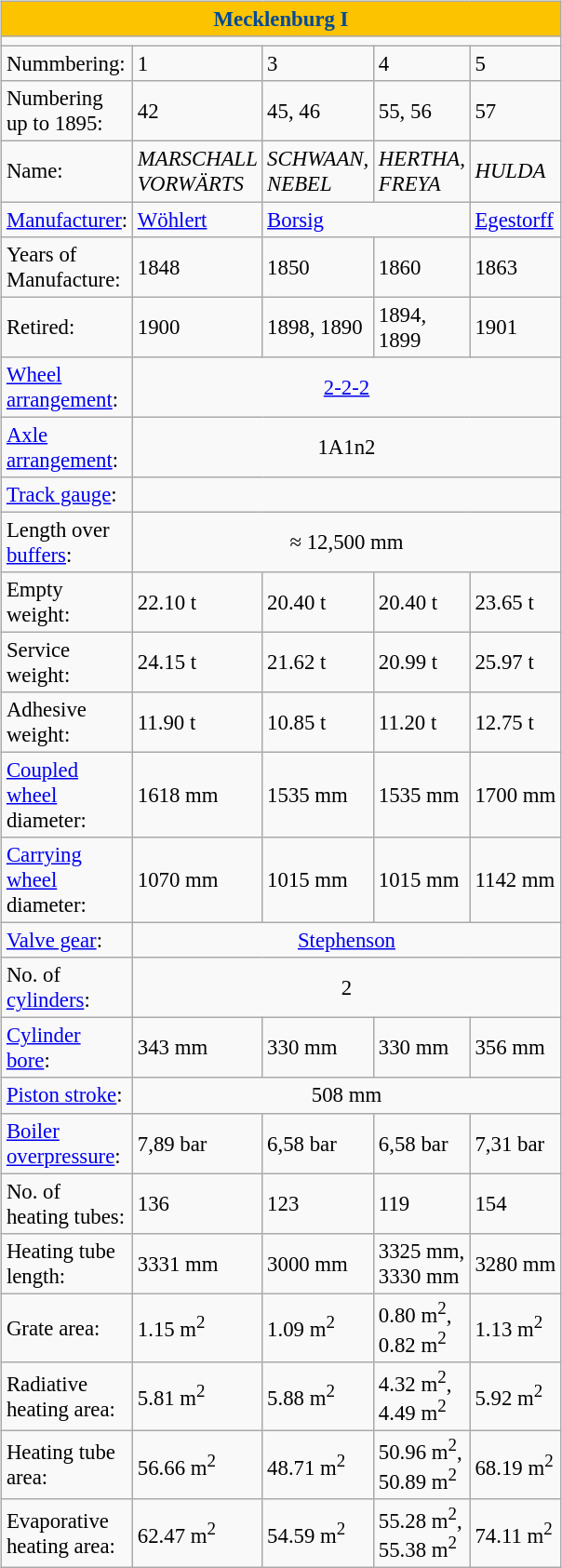<table class="wikitable float-right" align="right" style="clear:right; font-size:95%; width:310px;">
<tr>
<th colspan="5" style="color:#004A99; background:#FCC300">Mecklenburg I</th>
</tr>
<tr>
<td colspan="5"></td>
</tr>
<tr>
<td>Nummbering:</td>
<td>1</td>
<td>3</td>
<td>4</td>
<td>5</td>
</tr>
<tr>
<td>Numbering up to 1895:</td>
<td>42</td>
<td>45, 46</td>
<td>55, 56</td>
<td>57</td>
</tr>
<tr>
<td>Name:</td>
<td><em>MARSCHALL VORWÄRTS</em></td>
<td><em>SCHWAAN, NEBEL</em></td>
<td><em>HERTHA, FREYA</em></td>
<td><em>HULDA</em></td>
</tr>
<tr>
<td><a href='#'>Manufacturer</a>:</td>
<td><a href='#'>Wöhlert</a></td>
<td colspan="2"><a href='#'>Borsig</a></td>
<td><a href='#'>Egestorff</a></td>
</tr>
<tr>
<td>Years of Manufacture:</td>
<td>1848</td>
<td>1850</td>
<td>1860</td>
<td>1863</td>
</tr>
<tr>
<td>Retired:</td>
<td>1900</td>
<td>1898, 1890</td>
<td>1894, 1899</td>
<td>1901</td>
</tr>
<tr>
<td><a href='#'>Wheel arrangement</a>:</td>
<td align="center" colspan="4"><a href='#'>2-2-2</a></td>
</tr>
<tr>
<td><a href='#'>Axle arrangement</a>:</td>
<td align="center" colspan="4">1A1n2</td>
</tr>
<tr>
<td><a href='#'>Track gauge</a>:</td>
<td align="center" colspan="4"></td>
</tr>
<tr>
<td>Length over <a href='#'>buffers</a>:</td>
<td align="center" colspan="4">≈ 12,500 mm</td>
</tr>
<tr>
<td>Empty weight:</td>
<td>22.10 t</td>
<td>20.40 t</td>
<td>20.40 t</td>
<td>23.65 t</td>
</tr>
<tr>
<td>Service weight:</td>
<td>24.15 t</td>
<td>21.62 t</td>
<td>20.99 t</td>
<td>25.97 t</td>
</tr>
<tr>
<td>Adhesive weight:</td>
<td>11.90 t</td>
<td>10.85 t</td>
<td>11.20 t</td>
<td>12.75 t</td>
</tr>
<tr>
<td><a href='#'>Coupled wheel</a> diameter:</td>
<td>1618 mm</td>
<td>1535 mm</td>
<td>1535 mm</td>
<td>1700 mm</td>
</tr>
<tr>
<td><a href='#'>Carrying wheel</a> diameter:</td>
<td>1070 mm</td>
<td>1015 mm</td>
<td>1015 mm</td>
<td>1142 mm</td>
</tr>
<tr>
<td><a href='#'>Valve gear</a>:</td>
<td align="center" colspan="4"><a href='#'>Stephenson</a></td>
</tr>
<tr>
<td>No. of <a href='#'>cylinders</a>:</td>
<td align="center" colspan="4">2</td>
</tr>
<tr>
<td><a href='#'>Cylinder bore</a>:</td>
<td>343 mm</td>
<td>330 mm</td>
<td>330 mm</td>
<td>356 mm</td>
</tr>
<tr>
<td><a href='#'>Piston stroke</a>:</td>
<td align="center" colspan="4">508 mm</td>
</tr>
<tr>
<td><a href='#'>Boiler</a> <a href='#'>overpressure</a>:</td>
<td>7,89 bar</td>
<td>6,58 bar</td>
<td>6,58 bar</td>
<td>7,31 bar</td>
</tr>
<tr>
<td>No. of heating tubes:</td>
<td>136</td>
<td>123</td>
<td>119</td>
<td>154</td>
</tr>
<tr>
<td>Heating tube length:</td>
<td>3331 mm</td>
<td>3000 mm</td>
<td>3325 mm, 3330 mm</td>
<td>3280 mm</td>
</tr>
<tr>
<td>Grate area:</td>
<td>1.15 m<sup>2</sup></td>
<td>1.09 m<sup>2</sup></td>
<td>0.80 m<sup>2</sup>, 0.82 m<sup>2</sup></td>
<td>1.13 m<sup>2</sup></td>
</tr>
<tr>
<td>Radiative heating area:</td>
<td>5.81 m<sup>2</sup></td>
<td>5.88 m<sup>2</sup></td>
<td>4.32 m<sup>2</sup>, 4.49 m<sup>2</sup></td>
<td>5.92 m<sup>2</sup></td>
</tr>
<tr>
<td>Heating tube area:</td>
<td>56.66 m<sup>2</sup></td>
<td>48.71 m<sup>2</sup></td>
<td>50.96 m<sup>2</sup>, 50.89 m<sup>2</sup></td>
<td>68.19 m<sup>2</sup></td>
</tr>
<tr>
<td>Evaporative heating area:</td>
<td>62.47 m<sup>2</sup></td>
<td>54.59 m<sup>2</sup></td>
<td>55.28 m<sup>2</sup>, 55.38 m<sup>2</sup></td>
<td>74.11 m<sup>2</sup></td>
</tr>
</table>
